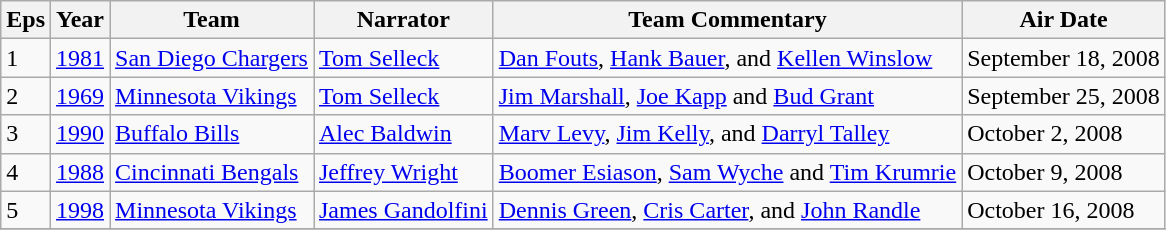<table class="wikitable sortable">
<tr>
<th>Eps</th>
<th>Year</th>
<th>Team</th>
<th>Narrator</th>
<th>Team Commentary</th>
<th>Air Date</th>
</tr>
<tr>
<td>1</td>
<td><a href='#'>1981</a></td>
<td><a href='#'>San Diego Chargers</a></td>
<td><a href='#'>Tom Selleck</a></td>
<td><a href='#'>Dan Fouts</a>, <a href='#'>Hank Bauer</a>, and <a href='#'>Kellen Winslow</a></td>
<td>September 18, 2008</td>
</tr>
<tr>
<td>2</td>
<td><a href='#'>1969</a></td>
<td><a href='#'>Minnesota Vikings</a></td>
<td><a href='#'>Tom Selleck</a></td>
<td><a href='#'>Jim Marshall</a>, <a href='#'>Joe Kapp</a> and <a href='#'>Bud Grant</a></td>
<td>September 25, 2008</td>
</tr>
<tr>
<td>3</td>
<td><a href='#'>1990</a></td>
<td><a href='#'>Buffalo Bills</a></td>
<td><a href='#'>Alec Baldwin</a></td>
<td><a href='#'>Marv Levy</a>, <a href='#'>Jim Kelly</a>, and <a href='#'>Darryl Talley</a></td>
<td>October 2, 2008</td>
</tr>
<tr>
<td>4</td>
<td><a href='#'>1988</a></td>
<td><a href='#'>Cincinnati Bengals</a></td>
<td><a href='#'>Jeffrey Wright</a></td>
<td><a href='#'>Boomer Esiason</a>, <a href='#'>Sam Wyche</a> and <a href='#'>Tim Krumrie</a></td>
<td>October 9, 2008</td>
</tr>
<tr>
<td>5</td>
<td><a href='#'>1998</a></td>
<td><a href='#'>Minnesota Vikings</a></td>
<td><a href='#'>James Gandolfini</a></td>
<td><a href='#'>Dennis Green</a>, <a href='#'>Cris Carter</a>, and <a href='#'>John Randle</a></td>
<td>October 16, 2008</td>
</tr>
<tr>
</tr>
</table>
